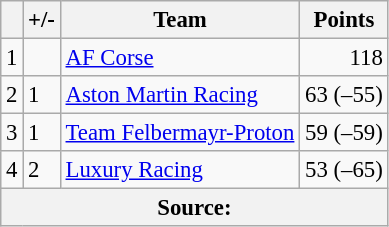<table class="wikitable" style="font-size: 95%;">
<tr>
<th scope="col"></th>
<th scope="col">+/-</th>
<th scope="col">Team</th>
<th scope="col">Points</th>
</tr>
<tr>
<td align="center">1</td>
<td align="left"></td>
<td> <a href='#'>AF Corse</a></td>
<td align="right">118</td>
</tr>
<tr>
<td align="center">2</td>
<td align="left"> 1</td>
<td> <a href='#'>Aston Martin Racing</a></td>
<td align="right">63 (–55)</td>
</tr>
<tr>
<td align="center">3</td>
<td align="left"> 1</td>
<td> <a href='#'>Team Felbermayr-Proton</a></td>
<td align="right">59 (–59)</td>
</tr>
<tr>
<td align="center">4</td>
<td align="left"> 2</td>
<td> <a href='#'>Luxury Racing</a></td>
<td align="right">53 (–65)</td>
</tr>
<tr>
<th colspan="4">Source:</th>
</tr>
</table>
